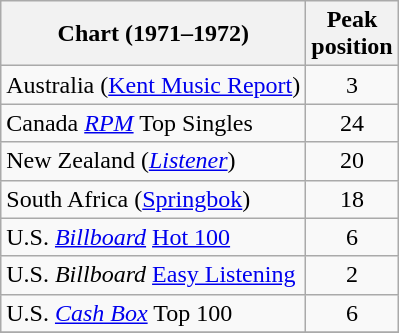<table class="wikitable sortable">
<tr>
<th>Chart (1971–1972)</th>
<th>Peak<br>position</th>
</tr>
<tr>
<td>Australia (<a href='#'>Kent Music Report</a>)</td>
<td style="text-align:center;">3</td>
</tr>
<tr>
<td>Canada <em><a href='#'>RPM</a></em> Top Singles</td>
<td style="text-align:center;">24</td>
</tr>
<tr>
<td>New Zealand (<em><a href='#'>Listener</a></em>)</td>
<td style="text-align:center;">20</td>
</tr>
<tr>
<td>South Africa (<a href='#'>Springbok</a>)</td>
<td align="center">18</td>
</tr>
<tr>
<td>U.S. <em><a href='#'>Billboard</a></em> <a href='#'>Hot 100</a></td>
<td style="text-align:center;">6</td>
</tr>
<tr>
<td>U.S. <em>Billboard</em> <a href='#'>Easy Listening</a></td>
<td style="text-align:center;">2</td>
</tr>
<tr>
<td>U.S. <a href='#'><em>Cash Box</em></a> Top 100</td>
<td align="center">6</td>
</tr>
<tr>
</tr>
</table>
